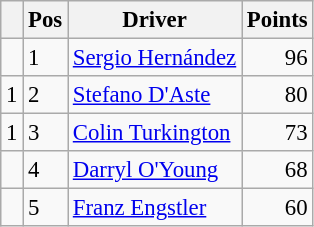<table class="wikitable" style="font-size: 95%;">
<tr>
<th></th>
<th>Pos</th>
<th>Driver</th>
<th>Points</th>
</tr>
<tr>
<td align="left"></td>
<td>1</td>
<td> <a href='#'>Sergio Hernández</a></td>
<td align="right">96</td>
</tr>
<tr>
<td align="left"> 1</td>
<td>2</td>
<td> <a href='#'>Stefano D'Aste</a></td>
<td align="right">80</td>
</tr>
<tr>
<td align="left"> 1</td>
<td>3</td>
<td> <a href='#'>Colin Turkington</a></td>
<td align="right">73</td>
</tr>
<tr>
<td align="left"></td>
<td>4</td>
<td> <a href='#'>Darryl O'Young</a></td>
<td align="right">68</td>
</tr>
<tr>
<td align="left"></td>
<td>5</td>
<td> <a href='#'>Franz Engstler</a></td>
<td align="right">60</td>
</tr>
</table>
